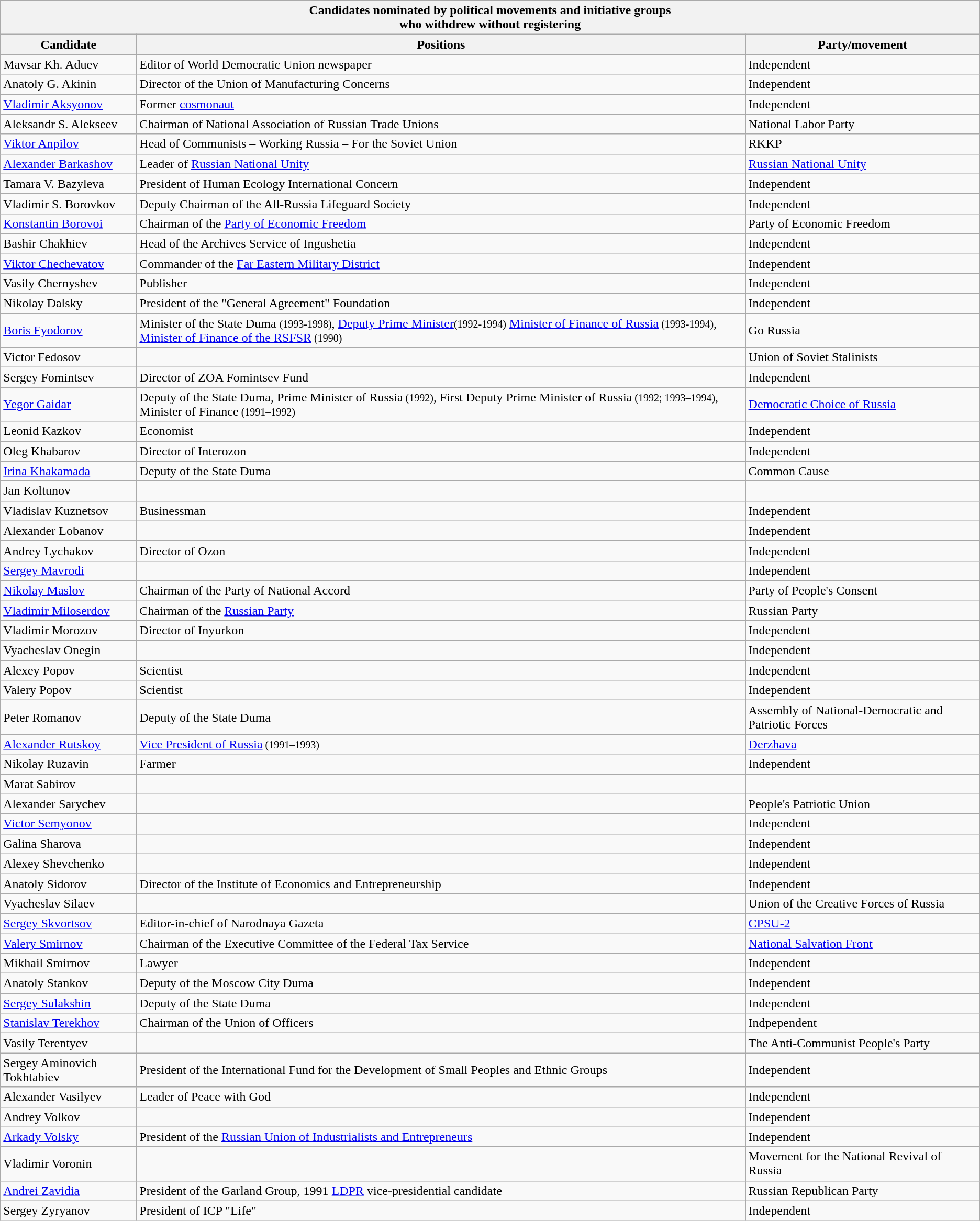<table class="wikitable">
<tr>
<th colspan=3>Candidates nominated by political movements and initiative groups<br>who withdrew without registering</th>
</tr>
<tr>
<th>Candidate</th>
<th>Positions</th>
<th>Party/movement</th>
</tr>
<tr>
<td>Mavsar Kh. Aduev</td>
<td>Editor of World Democratic Union newspaper</td>
<td>Independent</td>
</tr>
<tr>
<td>Anatoly G. Akinin</td>
<td>Director of the Union of Manufacturing Concerns</td>
<td>Independent</td>
</tr>
<tr>
<td><a href='#'>Vladimir Aksyonov</a></td>
<td>Former <a href='#'>cosmonaut</a></td>
<td>Independent</td>
</tr>
<tr>
<td>Aleksandr S. Alekseev</td>
<td>Chairman of National Association of Russian Trade Unions</td>
<td>National Labor Party</td>
</tr>
<tr>
<td><a href='#'>Viktor Anpilov</a></td>
<td>Head of Communists – Working Russia – For the Soviet Union</td>
<td>RKKP</td>
</tr>
<tr>
<td><a href='#'>Alexander Barkashov</a></td>
<td>Leader of <a href='#'>Russian National Unity</a></td>
<td><a href='#'>Russian National Unity</a></td>
</tr>
<tr>
<td>Tamara V. Bazyleva</td>
<td>President of Human Ecology International Concern</td>
<td>Independent</td>
</tr>
<tr>
<td>Vladimir S. Borovkov</td>
<td>Deputy Chairman of the All-Russia Lifeguard Society</td>
<td>Independent</td>
</tr>
<tr>
<td><a href='#'>Konstantin Borovoi</a></td>
<td>Chairman of the <a href='#'>Party of Economic Freedom</a></td>
<td>Party of Economic Freedom</td>
</tr>
<tr>
<td>Bashir Chakhiev</td>
<td>Head of the Archives Service of Ingushetia</td>
<td>Independent</td>
</tr>
<tr>
<td><a href='#'>Viktor Chechevatov</a></td>
<td>Commander of the <a href='#'>Far Eastern Military District</a></td>
<td>Independent</td>
</tr>
<tr>
<td>Vasily Chernyshev</td>
<td>Publisher</td>
<td>Independent</td>
</tr>
<tr>
<td>Nikolay Dalsky</td>
<td>President of the "General Agreement" Foundation</td>
<td>Independent</td>
</tr>
<tr>
<td><a href='#'>Boris Fyodorov</a></td>
<td>Minister of the State Duma <small> (1993-1998)</small>, <a href='#'>Deputy Prime Minister</a><small>(1992-1994)</small> <a href='#'>Minister of Finance of Russia</a><small> (1993-1994)</small>, <a href='#'>Minister of Finance of the RSFSR</a><small> (1990)</small></td>
<td>Go Russia</td>
</tr>
<tr>
<td>Victor Fedosov</td>
<td></td>
<td>Union of Soviet Stalinists</td>
</tr>
<tr>
<td>Sergey Fomintsev</td>
<td>Director of ZOA Fomintsev Fund</td>
<td>Independent</td>
</tr>
<tr>
<td><a href='#'>Yegor Gaidar</a></td>
<td>Deputy of the State Duma, Prime Minister of Russia<small> (1992)</small>, First Deputy Prime Minister of Russia<small> (1992; 1993–1994)</small>, Minister of Finance<small> (1991–1992)</small></td>
<td><a href='#'>Democratic Choice of Russia</a></td>
</tr>
<tr>
<td>Leonid Kazkov</td>
<td>Economist</td>
<td>Independent</td>
</tr>
<tr>
<td>Oleg Khabarov</td>
<td>Director of Interozon</td>
<td>Independent</td>
</tr>
<tr>
<td><a href='#'>Irina Khakamada</a></td>
<td>Deputy of the State Duma</td>
<td>Common Cause</td>
</tr>
<tr>
<td>Jan Koltunov</td>
<td></td>
<td></td>
</tr>
<tr>
<td>Vladislav Kuznetsov</td>
<td>Businessman</td>
<td>Independent</td>
</tr>
<tr>
<td>Alexander Lobanov</td>
<td></td>
<td>Independent</td>
</tr>
<tr>
<td>Andrey Lychakov</td>
<td>Director of Ozon</td>
<td>Independent</td>
</tr>
<tr>
<td><a href='#'>Sergey Mavrodi</a></td>
<td></td>
<td>Independent</td>
</tr>
<tr>
<td><a href='#'>Nikolay Maslov</a></td>
<td>Chairman of the Party of National Accord</td>
<td>Party of People's Consent</td>
</tr>
<tr>
<td><a href='#'>Vladimir Miloserdov</a></td>
<td>Chairman of the <a href='#'>Russian Party</a></td>
<td>Russian Party</td>
</tr>
<tr>
<td>Vladimir Morozov</td>
<td>Director of Inyurkon</td>
<td>Independent</td>
</tr>
<tr>
<td>Vyacheslav Onegin</td>
<td></td>
<td>Independent</td>
</tr>
<tr>
<td>Alexey Popov</td>
<td>Scientist</td>
<td>Independent</td>
</tr>
<tr>
<td>Valery Popov</td>
<td>Scientist</td>
<td>Independent</td>
</tr>
<tr>
<td>Peter Romanov</td>
<td>Deputy of the State Duma</td>
<td>Assembly of National-Democratic and Patriotic Forces</td>
</tr>
<tr>
<td><a href='#'>Alexander Rutskoy</a></td>
<td><a href='#'>Vice President of Russia</a><small> (1991–1993)</small></td>
<td><a href='#'>Derzhava</a></td>
</tr>
<tr>
<td>Nikolay Ruzavin</td>
<td>Farmer</td>
<td>Independent</td>
</tr>
<tr>
<td>Marat Sabirov</td>
<td></td>
<td></td>
</tr>
<tr>
<td>Alexander Sarychev</td>
<td></td>
<td>People's Patriotic Union</td>
</tr>
<tr>
<td><a href='#'>Victor Semyonov</a></td>
<td></td>
<td>Independent</td>
</tr>
<tr>
<td>Galina Sharova</td>
<td></td>
<td>Independent</td>
</tr>
<tr>
<td>Alexey Shevchenko</td>
<td></td>
<td>Independent</td>
</tr>
<tr>
<td>Anatoly Sidorov</td>
<td>Director of the Institute of Economics and Entrepreneurship</td>
<td>Independent</td>
</tr>
<tr>
<td>Vyacheslav Silaev</td>
<td></td>
<td>Union of the Creative Forces of Russia</td>
</tr>
<tr>
<td><a href='#'>Sergey Skvortsov</a></td>
<td>Editor-in-chief of Narodnaya Gazeta</td>
<td><a href='#'>CPSU-2</a></td>
</tr>
<tr>
<td><a href='#'>Valery Smirnov</a></td>
<td>Chairman of the Executive Committee of the Federal Tax Service</td>
<td><a href='#'>National Salvation Front</a></td>
</tr>
<tr>
<td>Mikhail Smirnov</td>
<td>Lawyer</td>
<td>Independent</td>
</tr>
<tr>
<td>Anatoly Stankov</td>
<td>Deputy of the Moscow City Duma</td>
<td>Independent</td>
</tr>
<tr>
<td><a href='#'>Sergey Sulakshin</a></td>
<td>Deputy of the State Duma</td>
<td>Independent</td>
</tr>
<tr>
<td><a href='#'>Stanislav Terekhov</a></td>
<td>Chairman of the Union of Officers</td>
<td>Indpependent</td>
</tr>
<tr>
<td>Vasily Terentyev</td>
<td></td>
<td>The Anti-Communist People's Party</td>
</tr>
<tr>
<td>Sergey Aminovich Tokhtabiev</td>
<td>President of the International Fund for the Development of Small Peoples and Ethnic Groups</td>
<td>Independent</td>
</tr>
<tr>
<td>Alexander Vasilyev</td>
<td>Leader of Peace with God</td>
<td>Independent</td>
</tr>
<tr>
<td>Andrey Volkov</td>
<td></td>
<td>Independent</td>
</tr>
<tr>
<td><a href='#'>Arkady Volsky</a></td>
<td>President of the <a href='#'>Russian Union of Industrialists and Entrepreneurs</a></td>
<td>Independent</td>
</tr>
<tr>
<td>Vladimir Voronin</td>
<td></td>
<td>Movement for the National Revival of Russia</td>
</tr>
<tr>
<td><a href='#'>Andrei Zavidia</a></td>
<td>President of the Garland Group, 1991 <a href='#'>LDPR</a> vice-presidential candidate</td>
<td>Russian Republican Party</td>
</tr>
<tr>
<td>Sergey Zyryanov</td>
<td>President of ICP "Life"</td>
<td>Independent</td>
</tr>
</table>
